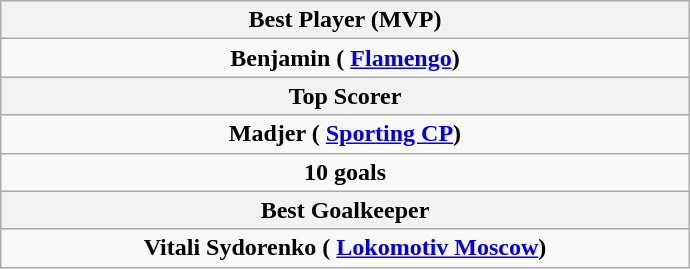<table class="wikitable" style="margin:auto">
<tr>
<th width=60% colspan="3">Best Player (MVP)</th>
</tr>
<tr>
<td align="center" colspan="3"><strong> Benjamin ( <a href='#'>Flamengo</a>)</strong></td>
</tr>
<tr>
<th colspan="3">Top Scorer</th>
</tr>
<tr>
<td align="center" colspan="3"><strong> Madjer ( <a href='#'>Sporting CP</a>)</strong></td>
</tr>
<tr>
<td align="center" colspan="3"><strong>10 goals</strong></td>
</tr>
<tr>
<th colspan="3">Best Goalkeeper</th>
</tr>
<tr>
<td colspan="3" align="center"><strong> Vitali Sydorenko ( <a href='#'>Lokomotiv Moscow</a>)</strong></td>
</tr>
</table>
